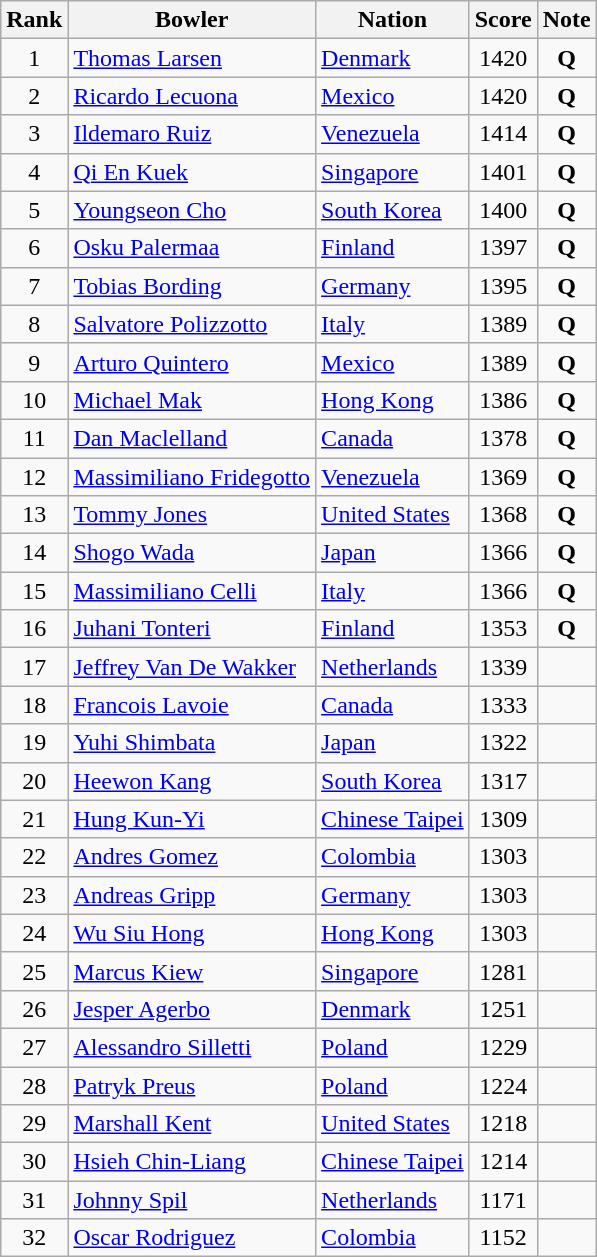<table class="wikitable sortable" style="text-align:center">
<tr>
<th>Rank</th>
<th>Bowler</th>
<th>Nation</th>
<th>Score</th>
<th>Note</th>
</tr>
<tr>
<td>1</td>
<td align=left><a href='#'>Thomas Larsen</a></td>
<td align=left> <a href='#'>Denmark</a></td>
<td>1420</td>
<td><strong>Q</strong></td>
</tr>
<tr>
<td>2</td>
<td align=left><a href='#'>Ricardo Lecuona</a></td>
<td align=left> <a href='#'>Mexico</a></td>
<td>1420</td>
<td><strong>Q</strong></td>
</tr>
<tr>
<td>3</td>
<td align=left><a href='#'>Ildemaro Ruiz</a></td>
<td align=left> <a href='#'>Venezuela</a></td>
<td>1414</td>
<td><strong>Q</strong></td>
</tr>
<tr>
<td>4</td>
<td align=left><a href='#'>Qi En Kuek</a></td>
<td align=left> <a href='#'>Singapore</a></td>
<td>1401</td>
<td><strong>Q</strong></td>
</tr>
<tr>
<td>5</td>
<td align=left><a href='#'>Youngseon Cho</a></td>
<td align=left> <a href='#'>South Korea</a></td>
<td>1400</td>
<td><strong>Q</strong></td>
</tr>
<tr>
<td>6</td>
<td align=left><a href='#'>Osku Palermaa</a></td>
<td align=left> <a href='#'>Finland</a></td>
<td>1397</td>
<td><strong>Q</strong></td>
</tr>
<tr>
<td>7</td>
<td align=left><a href='#'>Tobias Bording</a></td>
<td align=left> <a href='#'>Germany</a></td>
<td>1395</td>
<td><strong>Q</strong></td>
</tr>
<tr>
<td>8</td>
<td align=left><a href='#'>Salvatore Polizzotto</a></td>
<td align=left> <a href='#'>Italy</a></td>
<td>1389</td>
<td><strong>Q</strong></td>
</tr>
<tr>
<td>9</td>
<td align=left><a href='#'>Arturo Quintero</a></td>
<td align=left> <a href='#'>Mexico</a></td>
<td>1389</td>
<td><strong>Q</strong></td>
</tr>
<tr>
<td>10</td>
<td align=left><a href='#'>Michael Mak</a></td>
<td align=left> <a href='#'>Hong Kong</a></td>
<td>1386</td>
<td><strong>Q</strong></td>
</tr>
<tr>
<td>11</td>
<td align=left><a href='#'>Dan Maclelland</a></td>
<td align=left> <a href='#'>Canada</a></td>
<td>1378</td>
<td><strong>Q</strong></td>
</tr>
<tr>
<td>12</td>
<td align=left><a href='#'>Massimiliano Fridegotto</a></td>
<td align=left> <a href='#'>Venezuela</a></td>
<td>1369</td>
<td><strong>Q</strong></td>
</tr>
<tr>
<td>13</td>
<td align=left><a href='#'>Tommy Jones</a></td>
<td align=left> <a href='#'>United States</a></td>
<td>1368</td>
<td><strong>Q</strong></td>
</tr>
<tr>
<td>14</td>
<td align=left><a href='#'>Shogo Wada</a></td>
<td align=left> <a href='#'>Japan</a></td>
<td>1366</td>
<td><strong>Q</strong></td>
</tr>
<tr>
<td>15</td>
<td align=left><a href='#'>Massimiliano Celli</a></td>
<td align=left> <a href='#'>Italy</a></td>
<td>1366</td>
<td><strong>Q</strong></td>
</tr>
<tr>
<td>16</td>
<td align=left><a href='#'>Juhani Tonteri</a></td>
<td align=left> <a href='#'>Finland</a></td>
<td>1353</td>
<td><strong>Q</strong></td>
</tr>
<tr>
<td>17</td>
<td align=left><a href='#'>Jeffrey Van De Wakker</a></td>
<td align=left> <a href='#'>Netherlands</a></td>
<td>1339</td>
<td></td>
</tr>
<tr>
<td>18</td>
<td align=left><a href='#'>Francois Lavoie</a></td>
<td align=left> <a href='#'>Canada</a></td>
<td>1333</td>
<td></td>
</tr>
<tr>
<td>19</td>
<td align=left><a href='#'>Yuhi Shimbata</a></td>
<td align=left> <a href='#'>Japan</a></td>
<td>1322</td>
<td></td>
</tr>
<tr>
<td>20</td>
<td align=left><a href='#'>Heewon Kang</a></td>
<td align=left> <a href='#'>South Korea</a></td>
<td>1317</td>
<td></td>
</tr>
<tr>
<td>21</td>
<td align=left><a href='#'>Hung Kun-Yi</a></td>
<td align=left> <a href='#'>Chinese Taipei</a></td>
<td>1309</td>
<td></td>
</tr>
<tr>
<td>22</td>
<td align=left><a href='#'>Andres Gomez</a></td>
<td align=left> <a href='#'>Colombia</a></td>
<td>1303</td>
<td></td>
</tr>
<tr>
<td>23</td>
<td align=left><a href='#'>Andreas Gripp</a></td>
<td align=left> <a href='#'>Germany</a></td>
<td>1303</td>
<td></td>
</tr>
<tr>
<td>24</td>
<td align=left><a href='#'>Wu Siu Hong</a></td>
<td align=left> <a href='#'>Hong Kong</a></td>
<td>1303</td>
<td></td>
</tr>
<tr>
<td>25</td>
<td align=left><a href='#'>Marcus Kiew</a></td>
<td align=left> <a href='#'>Singapore</a></td>
<td>1281</td>
<td></td>
</tr>
<tr>
<td>26</td>
<td align=left><a href='#'>Jesper Agerbo</a></td>
<td align=left> <a href='#'>Denmark</a></td>
<td>1251</td>
<td></td>
</tr>
<tr>
<td>27</td>
<td align=left><a href='#'>Alessandro Silletti</a></td>
<td align=left> <a href='#'>Poland</a></td>
<td>1229</td>
<td></td>
</tr>
<tr>
<td>28</td>
<td align=left><a href='#'>Patryk Preus</a></td>
<td align=left> <a href='#'>Poland</a></td>
<td>1224</td>
<td></td>
</tr>
<tr>
<td>29</td>
<td align=left><a href='#'>Marshall Kent</a></td>
<td align=left> <a href='#'>United States</a></td>
<td>1218</td>
<td></td>
</tr>
<tr>
<td>30</td>
<td align=left><a href='#'>Hsieh Chin-Liang</a></td>
<td align=left> <a href='#'>Chinese Taipei</a></td>
<td>1214</td>
<td></td>
</tr>
<tr>
<td>31</td>
<td align=left><a href='#'>Johnny Spil</a></td>
<td align=left> <a href='#'>Netherlands</a></td>
<td>1171</td>
<td></td>
</tr>
<tr>
<td>32</td>
<td align=left><a href='#'>Oscar Rodriguez</a></td>
<td align=left> <a href='#'>Colombia</a></td>
<td>1152</td>
<td></td>
</tr>
</table>
